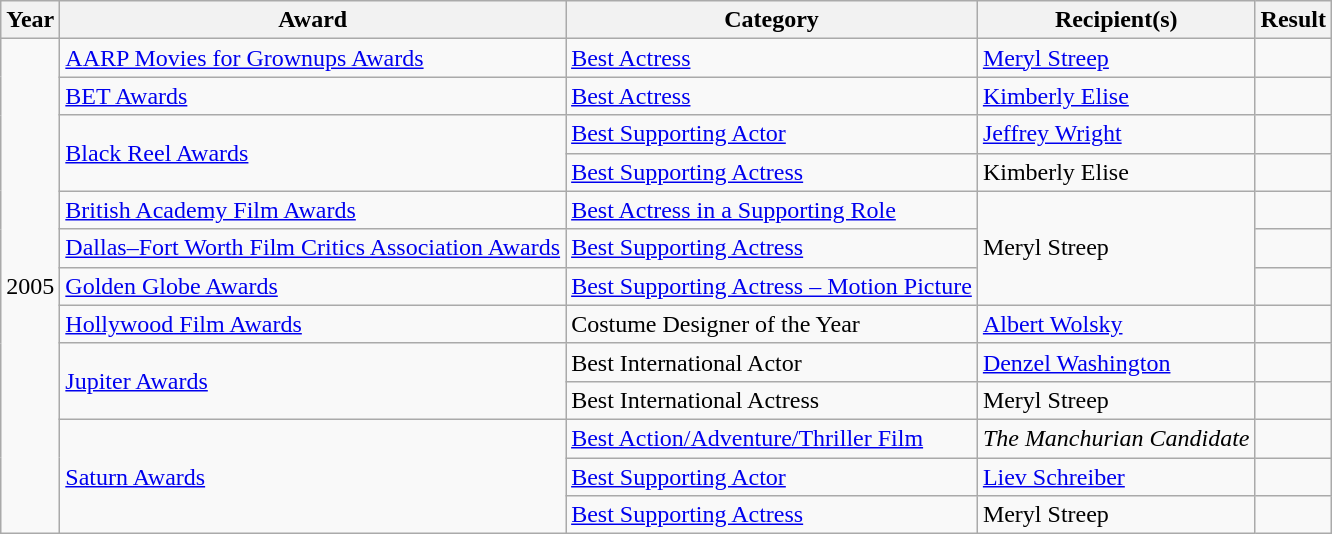<table class="wikitable sortable">
<tr>
<th>Year</th>
<th>Award</th>
<th>Category</th>
<th>Recipient(s)</th>
<th>Result</th>
</tr>
<tr>
<td rowspan="13" style="text-align:center;">2005</td>
<td><a href='#'>AARP Movies for Grownups Awards</a></td>
<td><a href='#'>Best Actress</a></td>
<td><a href='#'>Meryl Streep</a></td>
<td></td>
</tr>
<tr>
<td><a href='#'>BET Awards</a></td>
<td><a href='#'>Best Actress</a></td>
<td><a href='#'>Kimberly Elise</a></td>
<td></td>
</tr>
<tr>
<td rowspan="2"><a href='#'>Black Reel Awards</a></td>
<td><a href='#'>Best Supporting Actor</a></td>
<td><a href='#'>Jeffrey Wright</a></td>
<td></td>
</tr>
<tr>
<td><a href='#'>Best Supporting Actress</a></td>
<td>Kimberly Elise</td>
<td></td>
</tr>
<tr>
<td><a href='#'>British Academy Film Awards</a></td>
<td><a href='#'>Best Actress in a Supporting Role</a></td>
<td rowspan="3">Meryl Streep</td>
<td></td>
</tr>
<tr>
<td><a href='#'>Dallas–Fort Worth Film Critics Association Awards</a></td>
<td><a href='#'>Best Supporting Actress</a></td>
<td></td>
</tr>
<tr>
<td><a href='#'>Golden Globe Awards</a></td>
<td><a href='#'>Best Supporting Actress – Motion Picture</a></td>
<td></td>
</tr>
<tr>
<td><a href='#'>Hollywood Film Awards</a></td>
<td>Costume Designer of the Year</td>
<td><a href='#'>Albert Wolsky</a></td>
<td></td>
</tr>
<tr>
<td rowspan="2"><a href='#'>Jupiter Awards</a></td>
<td>Best International Actor</td>
<td><a href='#'>Denzel Washington</a></td>
<td></td>
</tr>
<tr>
<td>Best International Actress</td>
<td>Meryl Streep</td>
<td></td>
</tr>
<tr>
<td rowspan="3"><a href='#'>Saturn Awards</a></td>
<td><a href='#'>Best Action/Adventure/Thriller Film</a></td>
<td><em>The Manchurian Candidate</em></td>
<td></td>
</tr>
<tr>
<td><a href='#'>Best Supporting Actor</a></td>
<td><a href='#'>Liev Schreiber</a></td>
<td></td>
</tr>
<tr>
<td><a href='#'>Best Supporting Actress</a></td>
<td>Meryl Streep</td>
<td></td>
</tr>
</table>
